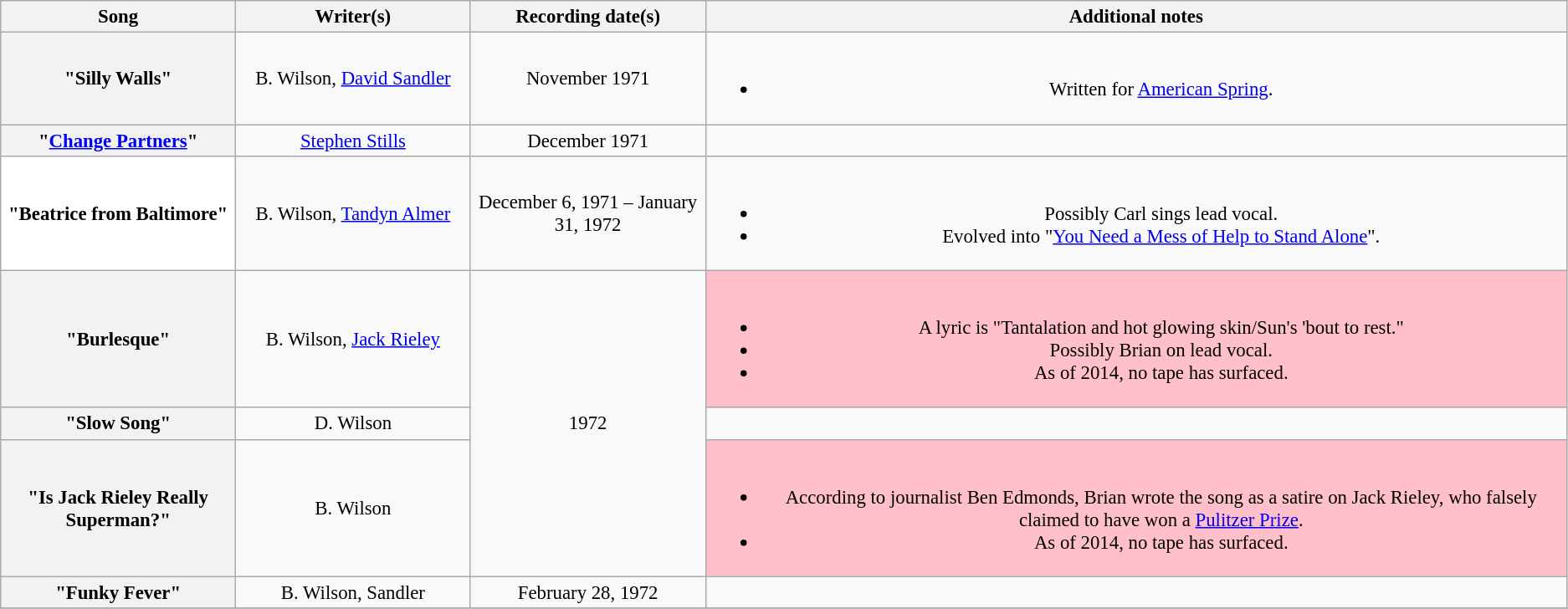<table class="wikitable sortable plainrowheaders" style="font-size:95%; width=1250; text-align:center;">
<tr>
<th scope="col" style="width: 15%;">Song</th>
<th scope="col" style="width: 15%;">Writer(s)</th>
<th scope="col" style="width: 15%;">Recording date(s)</th>
<th class="unsortable" scope="col">Additional notes</th>
</tr>
<tr>
<th scope="row">"Silly Walls"</th>
<td>B. Wilson, <a href='#'>David Sandler</a></td>
<td data-sort-value="1971-11">November 1971</td>
<td><br><ul><li>Written for <a href='#'>American Spring</a>.</li></ul></td>
</tr>
<tr>
<th scope="row">"<a href='#'>Change Partners</a>"</th>
<td><a href='#'>Stephen Stills</a></td>
<td data-sort-value="1971-12">December 1971</td>
<td></td>
</tr>
<tr>
<th scope="row"; style="background-color: white;">"Beatrice from Baltimore"</th>
<td>B. Wilson, <a href='#'>Tandyn Almer</a></td>
<td data-sort-value="1971-12-06">December 6, 1971 – January 31, 1972</td>
<td><br><ul><li>Possibly Carl sings lead vocal.</li><li>Evolved into "<a href='#'>You Need a Mess of Help to Stand Alone</a>".</li></ul></td>
</tr>
<tr>
<th scope="row">"Burlesque"</th>
<td>B. Wilson, <a href='#'>Jack Rieley</a></td>
<td data-sort-value="1972"; rowspan="3">1972</td>
<td style="background-color: pink;"><br><ul><li>A lyric is "Tantalation and hot glowing skin/Sun's 'bout to rest."</li><li>Possibly Brian on lead vocal.</li><li>As of 2014, no tape has surfaced.</li></ul></td>
</tr>
<tr>
<th scope="row">"Slow Song"</th>
<td>D. Wilson</td>
<td></td>
</tr>
<tr>
<th scope="row">"Is Jack Rieley Really Superman?"</th>
<td>B. Wilson</td>
<td style="background-color: pink;"><br><ul><li>According to journalist Ben Edmonds, Brian wrote the song as a satire on Jack Rieley, who falsely claimed to have won a <a href='#'>Pulitzer Prize</a>.</li><li>As of 2014, no tape has surfaced.</li></ul></td>
</tr>
<tr>
<th scope="row">"Funky Fever"</th>
<td>B. Wilson, Sandler</td>
<td data-sort-value="1972-02-28">February 28, 1972</td>
<td></td>
</tr>
<tr>
</tr>
</table>
